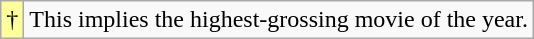<table class="wikitable">
<tr>
<td style="background-color:#FFFF99">†</td>
<td>This implies the highest-grossing movie of the year.</td>
</tr>
</table>
